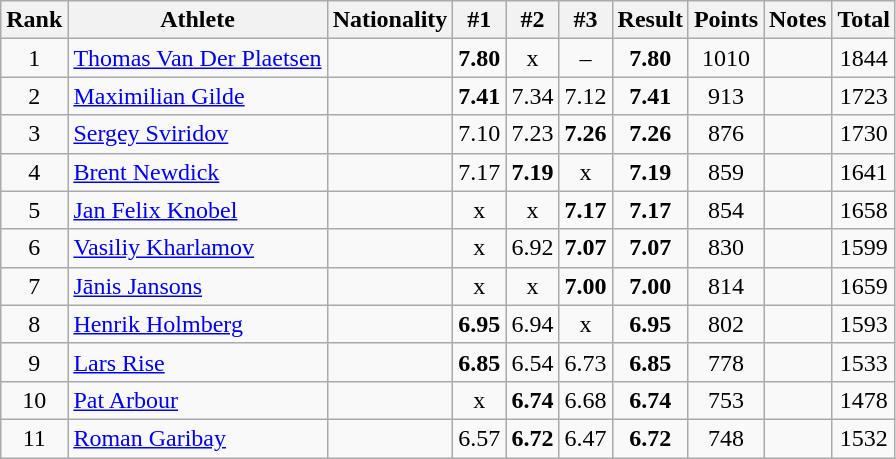<table class="wikitable sortable" style="text-align:center">
<tr>
<th>Rank</th>
<th>Athlete</th>
<th>Nationality</th>
<th>#1</th>
<th>#2</th>
<th>#3</th>
<th>Result</th>
<th>Points</th>
<th>Notes</th>
<th>Total</th>
</tr>
<tr>
<td>1</td>
<td align=left><a href='#'>Thomas Van Der Plaetsen</a></td>
<td align=left></td>
<td><strong>7.80</strong></td>
<td>x</td>
<td>–</td>
<td><strong>7.80</strong></td>
<td>1010</td>
<td></td>
<td>1844</td>
</tr>
<tr>
<td>2</td>
<td align=left><a href='#'>Maximilian Gilde</a></td>
<td align=left></td>
<td><strong>7.41</strong></td>
<td>7.34</td>
<td>7.12</td>
<td><strong>7.41</strong></td>
<td>913</td>
<td></td>
<td>1723</td>
</tr>
<tr>
<td>3</td>
<td align=left><a href='#'>Sergey Sviridov</a></td>
<td align=left></td>
<td>7.10</td>
<td>7.23</td>
<td><strong>7.26</strong></td>
<td><strong>7.26</strong></td>
<td>876</td>
<td></td>
<td>1730</td>
</tr>
<tr>
<td>4</td>
<td align=left><a href='#'>Brent Newdick</a></td>
<td align=left></td>
<td>7.17</td>
<td><strong>7.19</strong></td>
<td>x</td>
<td><strong>7.19</strong></td>
<td>859</td>
<td></td>
<td>1641</td>
</tr>
<tr>
<td>5</td>
<td align=left><a href='#'>Jan Felix Knobel</a></td>
<td align=left></td>
<td>x</td>
<td>x</td>
<td><strong>7.17</strong></td>
<td><strong>7.17</strong></td>
<td>854</td>
<td></td>
<td>1658</td>
</tr>
<tr>
<td>6</td>
<td align=left><a href='#'>Vasiliy Kharlamov</a></td>
<td align=left></td>
<td>x</td>
<td>6.92</td>
<td><strong>7.07</strong></td>
<td><strong>7.07</strong></td>
<td>830</td>
<td></td>
<td>1599</td>
</tr>
<tr>
<td>7</td>
<td align=left><a href='#'>Jānis Jansons</a></td>
<td align=left></td>
<td>x</td>
<td>x</td>
<td><strong>7.00</strong></td>
<td><strong>7.00</strong></td>
<td>814</td>
<td></td>
<td>1659</td>
</tr>
<tr>
<td>8</td>
<td align=left><a href='#'>Henrik Holmberg</a></td>
<td align=left></td>
<td><strong>6.95</strong></td>
<td>6.94</td>
<td>x</td>
<td><strong>6.95</strong></td>
<td>802</td>
<td></td>
<td>1593</td>
</tr>
<tr>
<td>9</td>
<td align=left><a href='#'>Lars Rise</a></td>
<td align=left></td>
<td><strong>6.85</strong></td>
<td>6.54</td>
<td>6.73</td>
<td><strong>6.85</strong></td>
<td>778</td>
<td></td>
<td>1533</td>
</tr>
<tr>
<td>10</td>
<td align=left><a href='#'>Pat Arbour</a></td>
<td align=left></td>
<td>x</td>
<td><strong>6.74</strong></td>
<td>6.68</td>
<td><strong>6.74</strong></td>
<td>753</td>
<td></td>
<td>1478</td>
</tr>
<tr>
<td>11</td>
<td align=left><a href='#'>Roman Garibay</a></td>
<td align=left></td>
<td>6.57</td>
<td><strong>6.72</strong></td>
<td>6.47</td>
<td><strong>6.72</strong></td>
<td>748</td>
<td></td>
<td>1532</td>
</tr>
</table>
